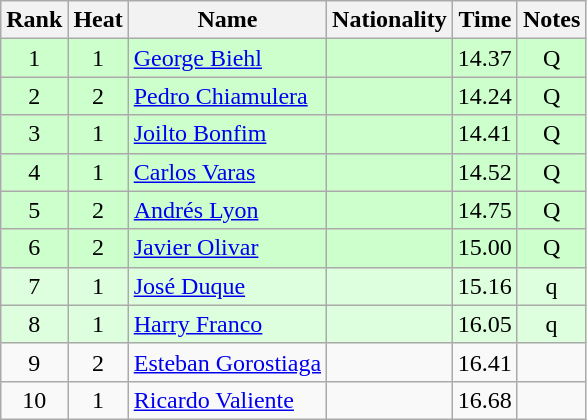<table class="wikitable sortable" style="text-align:center">
<tr>
<th>Rank</th>
<th>Heat</th>
<th>Name</th>
<th>Nationality</th>
<th>Time</th>
<th>Notes</th>
</tr>
<tr bgcolor=ccffcc>
<td>1</td>
<td>1</td>
<td align=left><a href='#'>George Biehl</a></td>
<td align=left></td>
<td>14.37</td>
<td>Q</td>
</tr>
<tr bgcolor=ccffcc>
<td>2</td>
<td>2</td>
<td align=left><a href='#'>Pedro Chiamulera</a></td>
<td align=left></td>
<td>14.24</td>
<td>Q</td>
</tr>
<tr bgcolor=ccffcc>
<td>3</td>
<td>1</td>
<td align=left><a href='#'>Joilto Bonfim</a></td>
<td align=left></td>
<td>14.41</td>
<td>Q</td>
</tr>
<tr bgcolor=ccffcc>
<td>4</td>
<td>1</td>
<td align=left><a href='#'>Carlos Varas</a></td>
<td align=left></td>
<td>14.52</td>
<td>Q</td>
</tr>
<tr bgcolor=ccffcc>
<td>5</td>
<td>2</td>
<td align=left><a href='#'>Andrés Lyon</a></td>
<td align=left></td>
<td>14.75</td>
<td>Q</td>
</tr>
<tr bgcolor=ccffcc>
<td>6</td>
<td>2</td>
<td align=left><a href='#'>Javier Olivar</a></td>
<td align=left></td>
<td>15.00</td>
<td>Q</td>
</tr>
<tr bgcolor=ddffdd>
<td>7</td>
<td>1</td>
<td align=left><a href='#'>José Duque</a></td>
<td align=left></td>
<td>15.16</td>
<td>q</td>
</tr>
<tr bgcolor=ddffdd>
<td>8</td>
<td>1</td>
<td align=left><a href='#'>Harry Franco</a></td>
<td align=left></td>
<td>16.05</td>
<td>q</td>
</tr>
<tr>
<td>9</td>
<td>2</td>
<td align=left><a href='#'>Esteban Gorostiaga</a></td>
<td align=left></td>
<td>16.41</td>
<td></td>
</tr>
<tr>
<td>10</td>
<td>1</td>
<td align=left><a href='#'>Ricardo Valiente</a></td>
<td align=left></td>
<td>16.68</td>
<td></td>
</tr>
</table>
